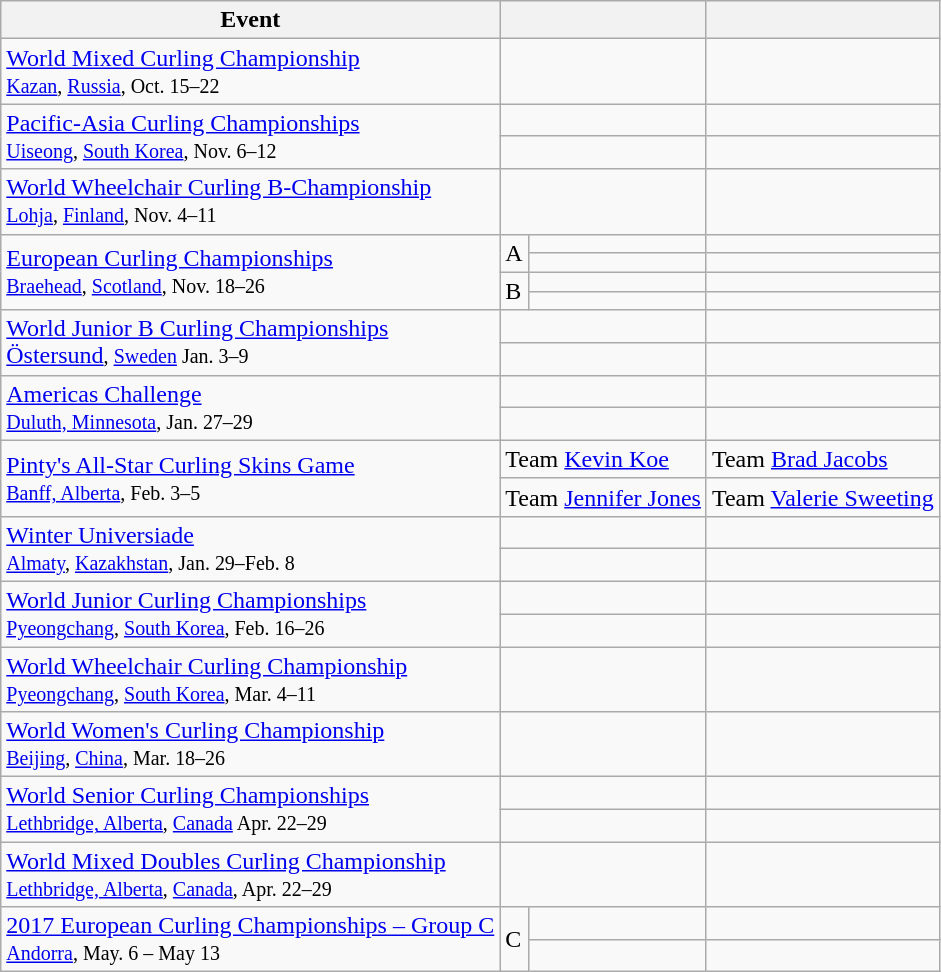<table class="wikitable">
<tr>
<th>Event</th>
<th colspan=2></th>
<th></th>
</tr>
<tr>
<td><a href='#'>World Mixed Curling Championship</a> <br> <small><a href='#'>Kazan</a>, <a href='#'>Russia</a>, Oct. 15–22</small></td>
<td colspan=2></td>
<td></td>
</tr>
<tr>
<td rowspan=2><a href='#'>Pacific-Asia Curling Championships</a> <br> <small><a href='#'>Uiseong</a>, <a href='#'>South Korea</a>, Nov. 6–12</small></td>
<td colspan=2></td>
<td></td>
</tr>
<tr>
<td colspan=2></td>
<td></td>
</tr>
<tr>
<td><a href='#'>World Wheelchair Curling B-Championship</a> <br> <small><a href='#'>Lohja</a>, <a href='#'>Finland</a>, Nov. 4–11</small></td>
<td colspan=2></td>
<td></td>
</tr>
<tr>
<td rowspan=4><a href='#'>European Curling Championships</a> <br> <small><a href='#'>Braehead</a>, <a href='#'>Scotland</a>, Nov. 18–26</small></td>
<td rowspan=2 width=5>A</td>
<td></td>
<td></td>
</tr>
<tr>
<td></td>
<td></td>
</tr>
<tr>
<td rowspan=2>B</td>
<td></td>
<td></td>
</tr>
<tr>
<td></td>
<td></td>
</tr>
<tr>
<td rowspan=2><a href='#'>World Junior B Curling Championships</a> <br> <a href='#'>Östersund</a><small>, <a href='#'>Sweden</a> Jan. 3–9</small></td>
<td colspan="2"></td>
<td></td>
</tr>
<tr>
<td colspan=2></td>
<td></td>
</tr>
<tr>
<td rowspan=2><a href='#'>Americas Challenge</a> <br> <small><a href='#'>Duluth, Minnesota</a>, Jan. 27–29</small></td>
<td colspan=2></td>
<td></td>
</tr>
<tr>
<td colspan=2></td>
<td></td>
</tr>
<tr>
<td rowspan=2><a href='#'>Pinty's All-Star Curling Skins Game</a> <br> <small><a href='#'>Banff, Alberta</a>, Feb. 3–5</small></td>
<td colspan=2>Team <a href='#'>Kevin Koe</a></td>
<td>Team <a href='#'>Brad Jacobs</a></td>
</tr>
<tr>
<td colspan=2>Team <a href='#'>Jennifer Jones</a></td>
<td>Team <a href='#'>Valerie Sweeting</a></td>
</tr>
<tr>
<td rowspan=2><a href='#'>Winter Universiade</a> <br> <small><a href='#'>Almaty</a>, <a href='#'>Kazakhstan</a>, Jan. 29–Feb. 8</small></td>
<td colspan=2></td>
<td></td>
</tr>
<tr>
<td colspan=2></td>
<td></td>
</tr>
<tr>
<td rowspan=2><a href='#'>World Junior Curling Championships</a> <br> <small><a href='#'>Pyeongchang</a>, <a href='#'>South Korea</a>, Feb. 16–26</small></td>
<td colspan=2></td>
<td></td>
</tr>
<tr>
<td colspan=2></td>
<td></td>
</tr>
<tr>
<td><a href='#'>World Wheelchair Curling Championship</a> <br> <small><a href='#'>Pyeongchang</a>, <a href='#'>South Korea</a>, Mar. 4–11</small></td>
<td colspan=2></td>
<td></td>
</tr>
<tr>
<td><a href='#'>World Women's Curling Championship</a> <br> <small><a href='#'>Beijing</a>, <a href='#'>China</a>, Mar. 18–26</small></td>
<td colspan=2></td>
<td></td>
</tr>
<tr>
<td rowspan=2><a href='#'>World Senior Curling Championships</a> <br> <small><a href='#'>Lethbridge, Alberta</a>, <a href='#'>Canada</a> Apr. 22–29</small></td>
<td colspan=2></td>
<td></td>
</tr>
<tr>
<td colspan=2></td>
<td></td>
</tr>
<tr>
<td><a href='#'>World Mixed Doubles Curling Championship</a> <br> <small><a href='#'>Lethbridge, Alberta</a>, <a href='#'>Canada</a>, Apr. 22–29</small></td>
<td colspan=2></td>
<td></td>
</tr>
<tr>
<td rowspan=2><a href='#'>2017 European Curling Championships – Group C</a> <br> <small> <a href='#'>Andorra</a>, May. 6 – May 13</small></td>
<td rowspan=2 width=5>C</td>
<td></td>
<td></td>
</tr>
<tr>
<td></td>
<td></td>
</tr>
</table>
